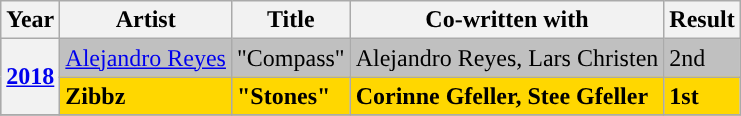<table class="wikitable plainrowheaders">
<tr>
<th scope="col">Year</th>
<th scope="col">Artist</th>
<th scope="col">Title</th>
<th scope="col">Co-written with</th>
<th scope="col">Result</th>
</tr>
<tr bgcolor="silver">
<th scope="row" rowspan="2"><a href='#'>2018</a></th>
<td><a href='#'>Alejandro Reyes</a></td>
<td>"Compass"</td>
<td>Alejandro Reyes, Lars Christen</td>
<td>2nd</td>
</tr>
<tr bgcolor="gold" style="font-weight:bold;">
<td>Zibbz</td>
<td>"Stones"</td>
<td>Corinne Gfeller, Stee Gfeller</td>
<td>1st</td>
</tr>
<tr>
</tr>
</table>
